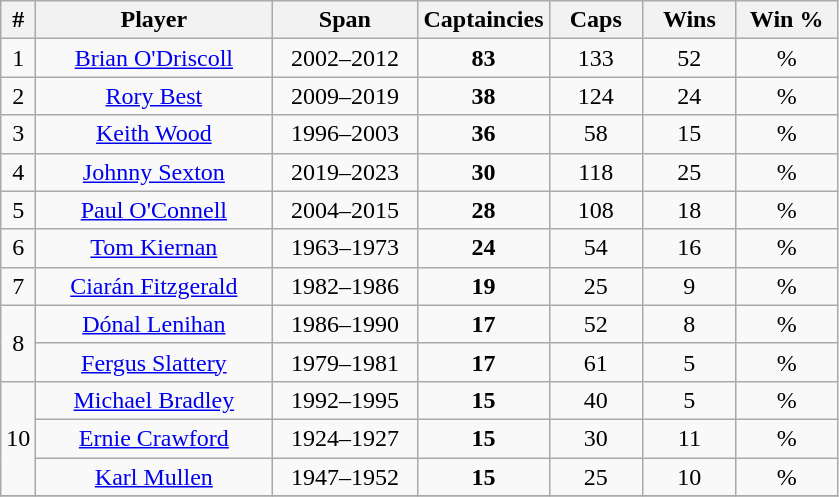<table class="wikitable sortable" style="font-size:100%; text-align:center;">
<tr>
<th>#</th>
<th style="width:150px;">Player</th>
<th width= 90>Span</th>
<th>Captaincies</th>
<th width=55>Caps</th>
<th width=55>Wins</th>
<th width=60>Win %</th>
</tr>
<tr>
<td>1</td>
<td><a href='#'>Brian O'Driscoll</a></td>
<td>2002–2012</td>
<td><strong>83</strong></td>
<td>133</td>
<td>52</td>
<td>%</td>
</tr>
<tr>
<td>2</td>
<td><a href='#'>Rory Best</a></td>
<td>2009–2019</td>
<td><strong>38</strong></td>
<td>124</td>
<td>24</td>
<td>%</td>
</tr>
<tr>
<td>3</td>
<td><a href='#'>Keith Wood</a></td>
<td>1996–2003</td>
<td><strong>36</strong></td>
<td>58</td>
<td>15</td>
<td>%</td>
</tr>
<tr>
<td>4</td>
<td><a href='#'>Johnny Sexton</a></td>
<td>2019–2023</td>
<td><strong>30</strong></td>
<td>118</td>
<td>25</td>
<td>%</td>
</tr>
<tr>
<td>5</td>
<td><a href='#'>Paul O'Connell</a></td>
<td>2004–2015</td>
<td><strong>28</strong></td>
<td>108</td>
<td>18</td>
<td>%</td>
</tr>
<tr>
<td>6</td>
<td><a href='#'>Tom Kiernan</a></td>
<td>1963–1973</td>
<td><strong>24</strong></td>
<td>54</td>
<td>16</td>
<td>%</td>
</tr>
<tr>
<td>7</td>
<td><a href='#'>Ciarán Fitzgerald</a></td>
<td>1982–1986</td>
<td><strong>19</strong></td>
<td>25</td>
<td>9</td>
<td>%</td>
</tr>
<tr>
<td rowspan=2>8</td>
<td><a href='#'>Dónal Lenihan</a></td>
<td>1986–1990</td>
<td><strong>17</strong></td>
<td>52</td>
<td>8</td>
<td>%</td>
</tr>
<tr>
<td><a href='#'>Fergus Slattery</a></td>
<td>1979–1981</td>
<td><strong>17</strong></td>
<td>61</td>
<td>5</td>
<td>%</td>
</tr>
<tr>
<td rowspan=3>10</td>
<td><a href='#'>Michael Bradley</a></td>
<td>1992–1995</td>
<td><strong>15</strong></td>
<td>40</td>
<td>5</td>
<td>%</td>
</tr>
<tr>
<td><a href='#'>Ernie Crawford</a></td>
<td>1924–1927</td>
<td><strong>15</strong></td>
<td>30</td>
<td>11</td>
<td>%</td>
</tr>
<tr>
<td><a href='#'>Karl Mullen</a></td>
<td>1947–1952</td>
<td><strong>15</strong></td>
<td>25</td>
<td>10</td>
<td>%</td>
</tr>
<tr>
</tr>
</table>
